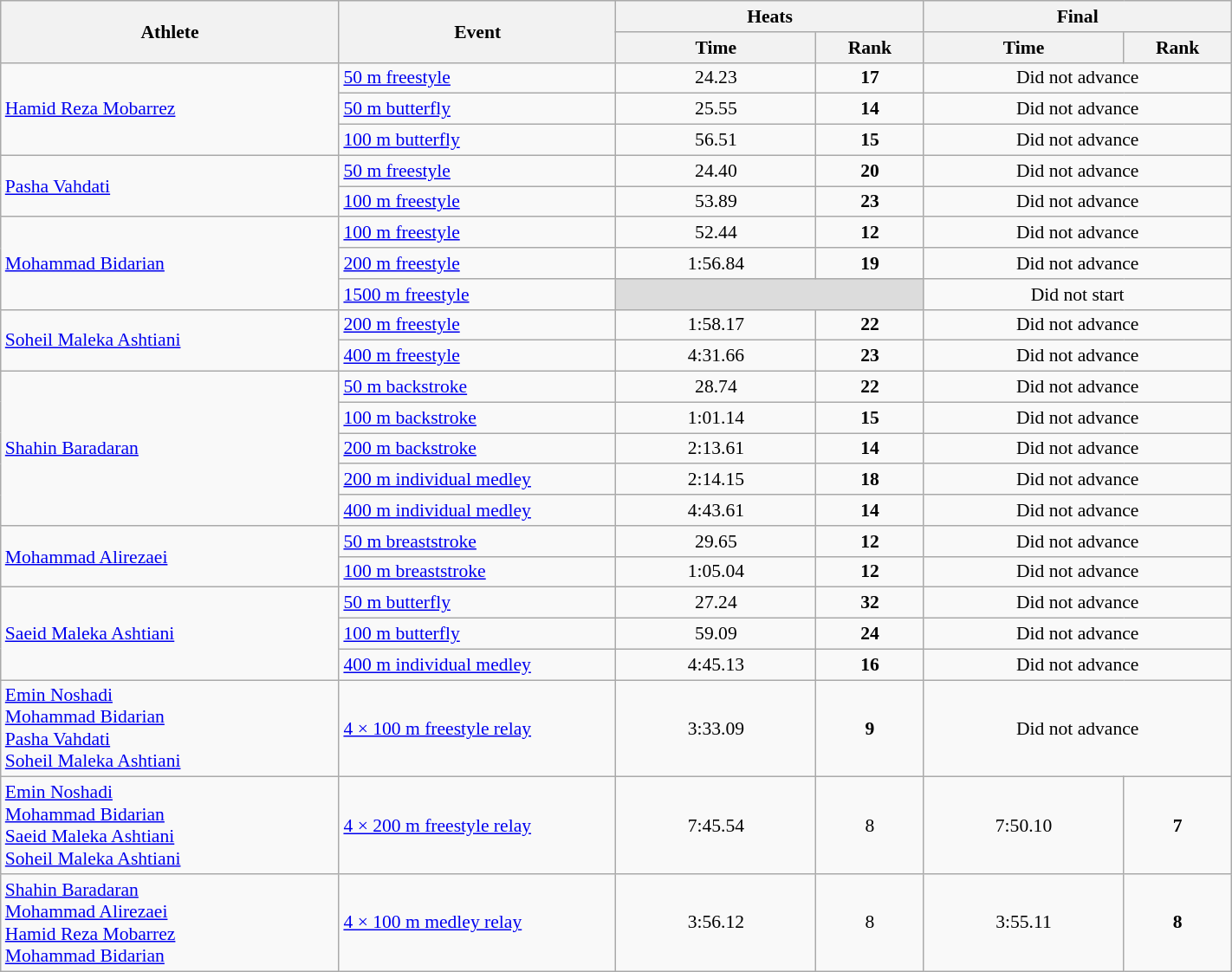<table class="wikitable" width="75%" style="text-align:center; font-size:90%">
<tr>
<th rowspan="2" width="22%">Athlete</th>
<th rowspan="2" width="18%">Event</th>
<th colspan="2" width="20%">Heats</th>
<th colspan="2" width="20%">Final</th>
</tr>
<tr>
<th width="13%">Time</th>
<th>Rank</th>
<th width="13%">Time</th>
<th>Rank</th>
</tr>
<tr>
<td rowspan="3" align="left"><a href='#'>Hamid Reza Mobarrez</a></td>
<td align="left"><a href='#'>50 m freestyle</a></td>
<td>24.23</td>
<td><strong>17</strong></td>
<td colspan=2>Did not advance</td>
</tr>
<tr>
<td align="left"><a href='#'>50 m butterfly</a></td>
<td>25.55</td>
<td><strong>14</strong></td>
<td colspan=2>Did not advance</td>
</tr>
<tr>
<td align="left"><a href='#'>100 m butterfly</a></td>
<td>56.51</td>
<td><strong>15</strong></td>
<td colspan=2>Did not advance</td>
</tr>
<tr>
<td rowspan="2" align="left"><a href='#'>Pasha Vahdati</a></td>
<td align="left"><a href='#'>50 m freestyle</a></td>
<td>24.40</td>
<td><strong>20</strong></td>
<td colspan=2 align=center>Did not advance</td>
</tr>
<tr>
<td align="left"><a href='#'>100 m freestyle</a></td>
<td>53.89</td>
<td><strong>23</strong></td>
<td colspan=2 align=center>Did not advance</td>
</tr>
<tr>
<td rowspan="3" align="left"><a href='#'>Mohammad Bidarian</a></td>
<td align="left"><a href='#'>100 m freestyle</a></td>
<td>52.44</td>
<td><strong>12</strong></td>
<td colspan=2 align=center>Did not advance</td>
</tr>
<tr>
<td align="left"><a href='#'>200 m freestyle</a></td>
<td>1:56.84</td>
<td><strong>19</strong></td>
<td colspan=2>Did not advance</td>
</tr>
<tr>
<td align="left"><a href='#'>1500 m freestyle</a></td>
<td colspan=2 bgcolor=#DCDCDC></td>
<td colspan=2>Did not start</td>
</tr>
<tr>
<td rowspan="2" align="left"><a href='#'>Soheil Maleka Ashtiani</a></td>
<td align="left"><a href='#'>200 m freestyle</a></td>
<td>1:58.17</td>
<td><strong>22</strong></td>
<td colspan=2>Did not advance</td>
</tr>
<tr>
<td align="left"><a href='#'>400 m freestyle</a></td>
<td>4:31.66</td>
<td><strong>23</strong></td>
<td colspan=2>Did not advance</td>
</tr>
<tr>
<td rowspan="5" align="left"><a href='#'>Shahin Baradaran</a></td>
<td align="left"><a href='#'>50 m backstroke</a></td>
<td>28.74</td>
<td><strong>22</strong></td>
<td colspan=2>Did not advance</td>
</tr>
<tr>
<td align="left"><a href='#'>100 m backstroke</a></td>
<td>1:01.14</td>
<td><strong>15</strong></td>
<td colspan=2>Did not advance</td>
</tr>
<tr>
<td align="left"><a href='#'>200 m backstroke</a></td>
<td>2:13.61</td>
<td><strong>14</strong></td>
<td colspan=2>Did not advance</td>
</tr>
<tr>
<td align="left"><a href='#'>200 m individual medley</a></td>
<td>2:14.15</td>
<td><strong>18</strong></td>
<td colspan=2>Did not advance</td>
</tr>
<tr>
<td align="left"><a href='#'>400 m individual medley</a></td>
<td>4:43.61</td>
<td><strong>14</strong></td>
<td colspan=2>Did not advance</td>
</tr>
<tr>
<td rowspan="2" align="left"><a href='#'>Mohammad Alirezaei</a></td>
<td align="left"><a href='#'>50 m breaststroke</a></td>
<td>29.65</td>
<td><strong>12</strong></td>
<td colspan=2>Did not advance</td>
</tr>
<tr>
<td align="left"><a href='#'>100 m breaststroke</a></td>
<td>1:05.04</td>
<td><strong>12</strong></td>
<td colspan=2 align=center>Did not advance</td>
</tr>
<tr>
<td rowspan="3" align="left"><a href='#'>Saeid Maleka Ashtiani</a></td>
<td align="left"><a href='#'>50 m butterfly</a></td>
<td>27.24</td>
<td><strong>32</strong></td>
<td colspan=2>Did not advance</td>
</tr>
<tr>
<td align="left"><a href='#'>100 m butterfly</a></td>
<td>59.09</td>
<td><strong>24</strong></td>
<td colspan=2>Did not advance</td>
</tr>
<tr>
<td align="left"><a href='#'>400 m individual medley</a></td>
<td>4:45.13</td>
<td><strong>16</strong></td>
<td colspan=2>Did not advance</td>
</tr>
<tr>
<td align="left"><a href='#'>Emin Noshadi</a><br><a href='#'>Mohammad Bidarian</a><br><a href='#'>Pasha Vahdati</a><br><a href='#'>Soheil Maleka Ashtiani</a></td>
<td align="left"><a href='#'>4 × 100 m freestyle relay</a></td>
<td>3:33.09</td>
<td><strong>9</strong></td>
<td colspan=2 align=center>Did not advance</td>
</tr>
<tr>
<td align="left"><a href='#'>Emin Noshadi</a><br><a href='#'>Mohammad Bidarian</a><br><a href='#'>Saeid Maleka Ashtiani</a><br><a href='#'>Soheil Maleka Ashtiani</a></td>
<td align="left"><a href='#'>4 × 200 m freestyle relay</a></td>
<td>7:45.54</td>
<td>8 <strong></strong></td>
<td>7:50.10</td>
<td><strong>7</strong></td>
</tr>
<tr>
<td align="left"><a href='#'>Shahin Baradaran</a><br><a href='#'>Mohammad Alirezaei</a><br><a href='#'>Hamid Reza Mobarrez</a><br><a href='#'>Mohammad Bidarian</a></td>
<td align="left"><a href='#'>4 × 100 m medley relay</a></td>
<td>3:56.12</td>
<td>8 <strong></strong></td>
<td>3:55.11</td>
<td><strong>8</strong></td>
</tr>
</table>
